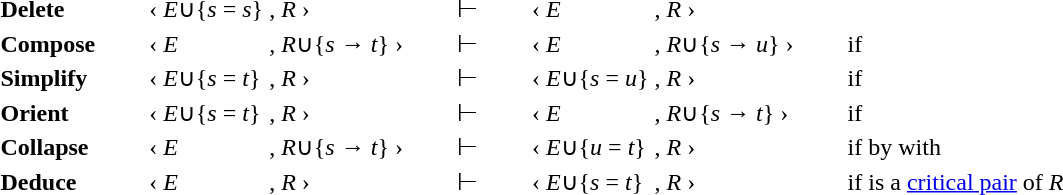<table>
<tr>
<td><strong>Delete</strong></td>
<td>‹ <em>E</em>∪{<em>s</em> = <em>s</em>}</td>
<td>, <em>R</em> ›</td>
<td>⊢</td>
<td>‹ <em>E</em></td>
<td>, <em>R</em> ›</td>
</tr>
<tr>
<td><strong>Compose</strong>        </td>
<td>‹ <em>E</em></td>
<td>, <em>R</em>∪{<em>s</em> → <em>t</em>} ›        </td>
<td>⊢         </td>
<td>‹ <em>E</em></td>
<td>, <em>R</em>∪{<em>s</em> → <em>u</em>} ›        </td>
<td>if </td>
</tr>
<tr>
<td><strong>Simplify</strong></td>
<td>‹ <em>E</em>∪{<em>s</em> = <em>t</em>}</td>
<td>, <em>R</em> ›</td>
<td>⊢</td>
<td>‹ <em>E</em>∪{<em>s</em> = <em>u</em>}</td>
<td>, <em>R</em> ›</td>
<td>if </td>
</tr>
<tr>
<td><strong>Orient</strong></td>
<td>‹ <em>E</em>∪{<em>s</em> = <em>t</em>}</td>
<td>, <em>R</em> ›</td>
<td>⊢</td>
<td>‹ <em>E</em></td>
<td>, <em>R</em>∪{<em>s</em> → <em>t</em>}   ›</td>
<td>if </td>
</tr>
<tr>
<td><strong>Collapse</strong></td>
<td>‹ <em>E</em></td>
<td>, <em>R</em>∪{<em>s</em> → <em>t</em>} ›</td>
<td>⊢</td>
<td>‹ <em>E</em>∪{<em>u</em> = <em>t</em>}</td>
<td>, <em>R</em> ›</td>
<td>if  by  with </td>
</tr>
<tr>
<td><strong>Deduce</strong></td>
<td>‹ <em>E</em></td>
<td>, <em>R</em> ›</td>
<td>⊢</td>
<td>‹ <em>E</em>∪{<em>s</em> = <em>t</em>}</td>
<td>, <em>R</em> ›</td>
<td>if  is a <a href='#'>critical pair</a> of <em>R</em></td>
</tr>
</table>
